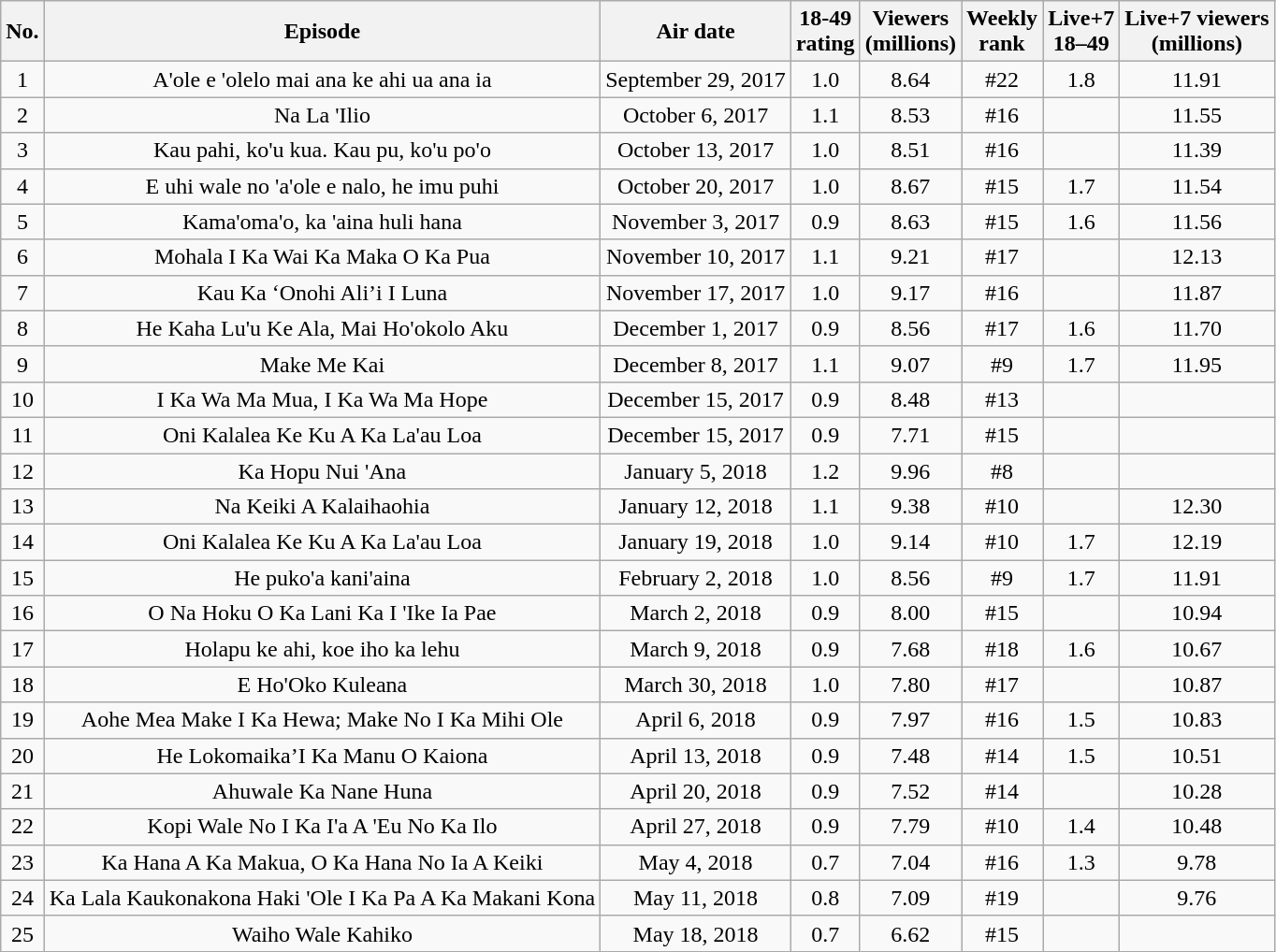<table class="wikitable" style="text-align:center;">
<tr>
<th>No.</th>
<th>Episode</th>
<th>Air date</th>
<th>18-49<br>rating</th>
<th>Viewers<br>(millions)</th>
<th>Weekly<br>rank</th>
<th>Live+7<br>18–49</th>
<th>Live+7 viewers<br>(millions)</th>
</tr>
<tr>
<td>1</td>
<td>A'ole e 'olelo mai ana ke ahi ua ana ia</td>
<td>September 29, 2017</td>
<td>1.0</td>
<td>8.64</td>
<td>#22</td>
<td>1.8</td>
<td>11.91</td>
</tr>
<tr>
<td>2</td>
<td>Na La 'Ilio</td>
<td>October 6, 2017</td>
<td>1.1</td>
<td>8.53</td>
<td>#16</td>
<td></td>
<td>11.55</td>
</tr>
<tr>
<td>3</td>
<td>Kau pahi, ko'u kua. Kau pu, ko'u po'o</td>
<td>October 13, 2017</td>
<td>1.0</td>
<td>8.51</td>
<td>#16</td>
<td></td>
<td>11.39</td>
</tr>
<tr>
<td>4</td>
<td>E uhi wale no 'a'ole e nalo, he imu puhi</td>
<td>October 20, 2017</td>
<td>1.0</td>
<td>8.67</td>
<td>#15</td>
<td>1.7</td>
<td>11.54</td>
</tr>
<tr>
<td>5</td>
<td>Kama'oma'o, ka 'aina huli hana</td>
<td>November 3, 2017</td>
<td>0.9</td>
<td>8.63</td>
<td>#15</td>
<td>1.6</td>
<td>11.56</td>
</tr>
<tr>
<td>6</td>
<td>Mohala I Ka Wai Ka Maka O Ka Pua</td>
<td>November 10, 2017</td>
<td>1.1</td>
<td>9.21</td>
<td>#17</td>
<td></td>
<td>12.13</td>
</tr>
<tr>
<td>7</td>
<td>Kau Ka ‘Onohi Ali’i I Luna</td>
<td>November 17, 2017</td>
<td>1.0</td>
<td>9.17</td>
<td>#16</td>
<td></td>
<td>11.87</td>
</tr>
<tr>
<td>8</td>
<td>He Kaha Lu'u Ke Ala, Mai Ho'okolo Aku</td>
<td>December 1, 2017</td>
<td>0.9</td>
<td>8.56</td>
<td>#17</td>
<td>1.6</td>
<td>11.70</td>
</tr>
<tr>
<td>9</td>
<td>Make Me Kai</td>
<td>December 8, 2017</td>
<td>1.1</td>
<td>9.07</td>
<td>#9</td>
<td>1.7</td>
<td>11.95</td>
</tr>
<tr>
<td>10</td>
<td>I Ka Wa Ma Mua, I Ka Wa Ma Hope</td>
<td>December 15, 2017</td>
<td>0.9</td>
<td>8.48</td>
<td>#13</td>
<td></td>
<td></td>
</tr>
<tr>
<td>11</td>
<td>Oni Kalalea Ke Ku A Ka La'au Loa</td>
<td>December 15, 2017</td>
<td>0.9</td>
<td>7.71</td>
<td>#15</td>
<td></td>
<td></td>
</tr>
<tr>
<td>12</td>
<td>Ka Hopu Nui 'Ana</td>
<td>January 5, 2018</td>
<td>1.2</td>
<td>9.96</td>
<td>#8</td>
<td></td>
<td></td>
</tr>
<tr>
<td>13</td>
<td>Na Keiki A Kalaihaohia</td>
<td>January 12, 2018</td>
<td>1.1</td>
<td>9.38</td>
<td>#10</td>
<td></td>
<td>12.30</td>
</tr>
<tr>
<td>14</td>
<td>Oni Kalalea Ke Ku A Ka La'au Loa</td>
<td>January 19, 2018</td>
<td>1.0</td>
<td>9.14</td>
<td>#10</td>
<td>1.7</td>
<td>12.19</td>
</tr>
<tr>
<td>15</td>
<td>He puko'a kani'aina</td>
<td>February 2, 2018</td>
<td>1.0</td>
<td>8.56</td>
<td>#9</td>
<td>1.7</td>
<td>11.91</td>
</tr>
<tr>
<td>16</td>
<td>O Na Hoku O Ka Lani Ka I 'Ike Ia Pae</td>
<td>March 2, 2018</td>
<td>0.9</td>
<td>8.00</td>
<td>#15</td>
<td></td>
<td>10.94</td>
</tr>
<tr>
<td>17</td>
<td>Holapu ke ahi, koe iho ka lehu</td>
<td>March 9, 2018</td>
<td>0.9</td>
<td>7.68</td>
<td>#18</td>
<td>1.6</td>
<td>10.67</td>
</tr>
<tr>
<td>18</td>
<td>E Ho'Oko Kuleana</td>
<td>March 30, 2018</td>
<td>1.0</td>
<td>7.80</td>
<td>#17</td>
<td></td>
<td>10.87</td>
</tr>
<tr>
<td>19</td>
<td>Aohe Mea Make I Ka Hewa; Make No I Ka Mihi Ole</td>
<td>April 6, 2018</td>
<td>0.9</td>
<td>7.97</td>
<td>#16</td>
<td>1.5</td>
<td>10.83</td>
</tr>
<tr>
<td>20</td>
<td>He Lokomaika’I Ka Manu O Kaiona</td>
<td>April 13, 2018</td>
<td>0.9</td>
<td>7.48</td>
<td>#14</td>
<td>1.5</td>
<td>10.51</td>
</tr>
<tr>
<td>21</td>
<td>Ahuwale Ka Nane Huna</td>
<td>April 20, 2018</td>
<td>0.9</td>
<td>7.52</td>
<td>#14</td>
<td></td>
<td>10.28</td>
</tr>
<tr>
<td>22</td>
<td>Kopi Wale No I Ka I'a A 'Eu No Ka Ilo</td>
<td>April 27, 2018</td>
<td>0.9</td>
<td>7.79</td>
<td>#10</td>
<td>1.4</td>
<td>10.48</td>
</tr>
<tr>
<td>23</td>
<td>Ka Hana A Ka Makua, O Ka Hana No Ia A Keiki</td>
<td>May 4, 2018</td>
<td>0.7</td>
<td>7.04</td>
<td>#16</td>
<td>1.3</td>
<td>9.78</td>
</tr>
<tr>
<td>24</td>
<td>Ka Lala Kaukonakona Haki 'Ole I Ka Pa A Ka Makani Kona</td>
<td>May 11, 2018</td>
<td>0.8</td>
<td>7.09</td>
<td>#19</td>
<td></td>
<td>9.76</td>
</tr>
<tr>
<td>25</td>
<td>Waiho Wale Kahiko</td>
<td>May 18, 2018</td>
<td>0.7</td>
<td>6.62</td>
<td>#15</td>
<td></td>
<td></td>
</tr>
</table>
